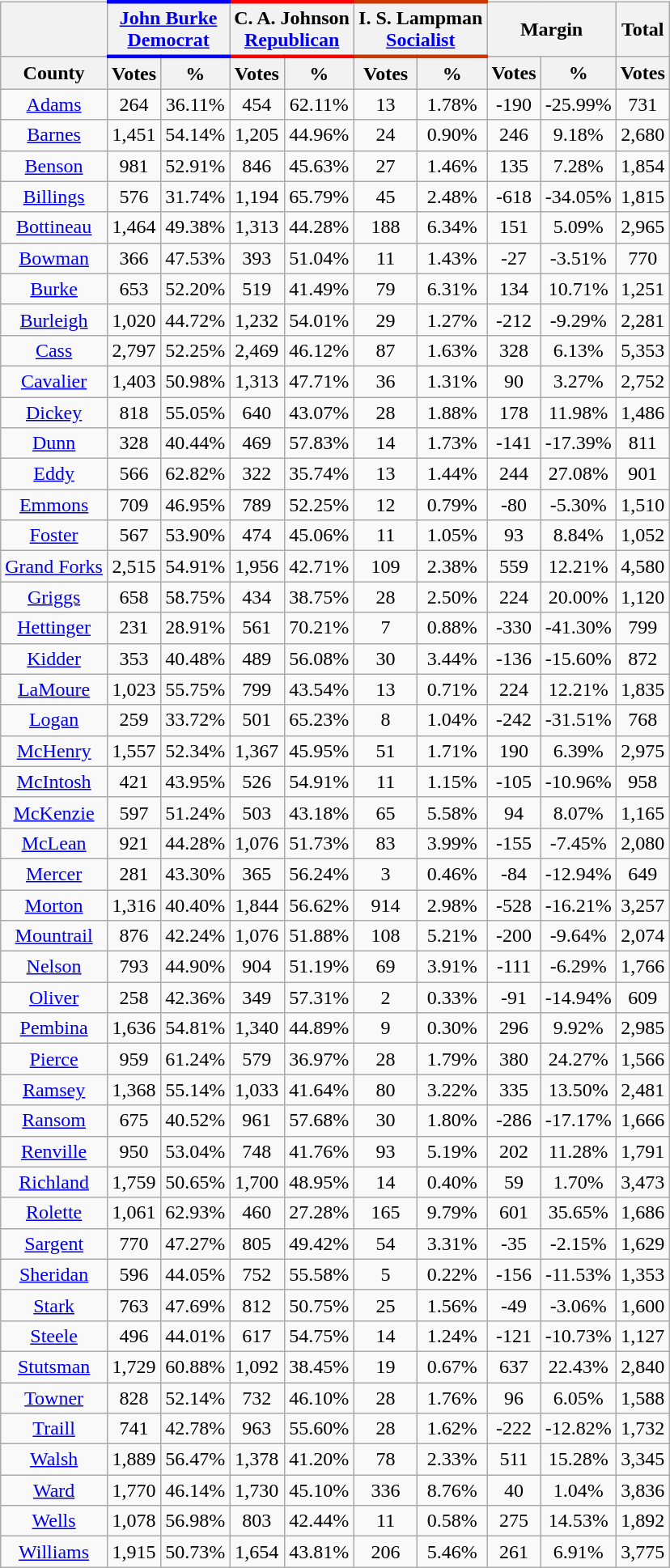<table class="wikitable sortable" style="text-align:center">
<tr>
<th colspan="1"></th>
<th colspan="2" style="border-top: solid #0000FF 3px; border-bottom: solid #0000FF 3px;"><a href='#'>John Burke</a><br><a href='#'>Democrat</a></th>
<th colspan="2" style="border-top: solid #FF0000 3px; border-bottom: solid #FF0000 3px;">C. A. Johnson<br><a href='#'>Republican</a></th>
<th colspan="2" style="border-top: solid #CD3700 3px; border-bottom: solid #CD3700 3px;">I. S. Lampman<br><a href='#'>Socialist</a></th>
<th colspan="2" style="text-align:center;">Margin</th>
<th style="text-align:center;">Total</th>
</tr>
<tr>
<th align="center">County</th>
<th style="text-align:center;" data-sort-type="number">Votes</th>
<th style="text-align:center;" data-sort-type="number">%</th>
<th style="text-align:center;" data-sort-type="number">Votes</th>
<th style="text-align:center;" data-sort-type="number">%</th>
<th style="text-align:center;" data-sort-type="number">Votes</th>
<th style="text-align:center;" data-sort-type="number">%</th>
<th style="text-align:center;" data-sort-type="number">Votes</th>
<th style="text-align:center;" data-sort-type="number">%</th>
<th style="text-align:center;" data-sort-type="number">Votes</th>
</tr>
<tr>
<td align="center"><a href='#'>Adams</a></td>
<td>264</td>
<td>36.11%</td>
<td>454</td>
<td>62.11%</td>
<td>13</td>
<td>1.78%</td>
<td>-190</td>
<td>-25.99%</td>
<td>731</td>
</tr>
<tr>
<td align="center"><a href='#'>Barnes</a></td>
<td>1,451</td>
<td>54.14%</td>
<td>1,205</td>
<td>44.96%</td>
<td>24</td>
<td>0.90%</td>
<td>246</td>
<td>9.18%</td>
<td>2,680</td>
</tr>
<tr>
<td align="center"><a href='#'>Benson</a></td>
<td>981</td>
<td>52.91%</td>
<td>846</td>
<td>45.63%</td>
<td>27</td>
<td>1.46%</td>
<td>135</td>
<td>7.28%</td>
<td>1,854</td>
</tr>
<tr>
<td align="center"><a href='#'>Billings</a></td>
<td>576</td>
<td>31.74%</td>
<td>1,194</td>
<td>65.79%</td>
<td>45</td>
<td>2.48%</td>
<td>-618</td>
<td>-34.05%</td>
<td>1,815</td>
</tr>
<tr>
<td align="center"><a href='#'>Bottineau</a></td>
<td>1,464</td>
<td>49.38%</td>
<td>1,313</td>
<td>44.28%</td>
<td>188</td>
<td>6.34%</td>
<td>151</td>
<td>5.09%</td>
<td>2,965</td>
</tr>
<tr>
<td align="center"><a href='#'>Bowman</a></td>
<td>366</td>
<td>47.53%</td>
<td>393</td>
<td>51.04%</td>
<td>11</td>
<td>1.43%</td>
<td>-27</td>
<td>-3.51%</td>
<td>770</td>
</tr>
<tr>
<td align="center"><a href='#'>Burke</a></td>
<td>653</td>
<td>52.20%</td>
<td>519</td>
<td>41.49%</td>
<td>79</td>
<td>6.31%</td>
<td>134</td>
<td>10.71%</td>
<td>1,251</td>
</tr>
<tr>
<td align="center"><a href='#'>Burleigh</a></td>
<td>1,020</td>
<td>44.72%</td>
<td>1,232</td>
<td>54.01%</td>
<td>29</td>
<td>1.27%</td>
<td>-212</td>
<td>-9.29%</td>
<td>2,281</td>
</tr>
<tr>
<td align="center"><a href='#'>Cass</a></td>
<td>2,797</td>
<td>52.25%</td>
<td>2,469</td>
<td>46.12%</td>
<td>87</td>
<td>1.63%</td>
<td>328</td>
<td>6.13%</td>
<td>5,353</td>
</tr>
<tr>
<td align="center"><a href='#'>Cavalier</a></td>
<td>1,403</td>
<td>50.98%</td>
<td>1,313</td>
<td>47.71%</td>
<td>36</td>
<td>1.31%</td>
<td>90</td>
<td>3.27%</td>
<td>2,752</td>
</tr>
<tr>
<td align="center"><a href='#'>Dickey</a></td>
<td>818</td>
<td>55.05%</td>
<td>640</td>
<td>43.07%</td>
<td>28</td>
<td>1.88%</td>
<td>178</td>
<td>11.98%</td>
<td>1,486</td>
</tr>
<tr>
<td align="center"><a href='#'>Dunn</a></td>
<td>328</td>
<td>40.44%</td>
<td>469</td>
<td>57.83%</td>
<td>14</td>
<td>1.73%</td>
<td>-141</td>
<td>-17.39%</td>
<td>811</td>
</tr>
<tr>
<td align="center"><a href='#'>Eddy</a></td>
<td>566</td>
<td>62.82%</td>
<td>322</td>
<td>35.74%</td>
<td>13</td>
<td>1.44%</td>
<td>244</td>
<td>27.08%</td>
<td>901</td>
</tr>
<tr>
<td align="center"><a href='#'>Emmons</a></td>
<td>709</td>
<td>46.95%</td>
<td>789</td>
<td>52.25%</td>
<td>12</td>
<td>0.79%</td>
<td>-80</td>
<td>-5.30%</td>
<td>1,510</td>
</tr>
<tr>
<td align="center"><a href='#'>Foster</a></td>
<td>567</td>
<td>53.90%</td>
<td>474</td>
<td>45.06%</td>
<td>11</td>
<td>1.05%</td>
<td>93</td>
<td>8.84%</td>
<td>1,052</td>
</tr>
<tr>
<td align="center"><a href='#'>Grand Forks</a></td>
<td>2,515</td>
<td>54.91%</td>
<td>1,956</td>
<td>42.71%</td>
<td>109</td>
<td>2.38%</td>
<td>559</td>
<td>12.21%</td>
<td>4,580</td>
</tr>
<tr>
<td align="center"><a href='#'>Griggs</a></td>
<td>658</td>
<td>58.75%</td>
<td>434</td>
<td>38.75%</td>
<td>28</td>
<td>2.50%</td>
<td>224</td>
<td>20.00%</td>
<td>1,120</td>
</tr>
<tr>
<td align="center"><a href='#'>Hettinger</a></td>
<td>231</td>
<td>28.91%</td>
<td>561</td>
<td>70.21%</td>
<td>7</td>
<td>0.88%</td>
<td>-330</td>
<td>-41.30%</td>
<td>799</td>
</tr>
<tr>
<td align="center"><a href='#'>Kidder</a></td>
<td>353</td>
<td>40.48%</td>
<td>489</td>
<td>56.08%</td>
<td>30</td>
<td>3.44%</td>
<td>-136</td>
<td>-15.60%</td>
<td>872</td>
</tr>
<tr>
<td align="center"><a href='#'>LaMoure</a></td>
<td>1,023</td>
<td>55.75%</td>
<td>799</td>
<td>43.54%</td>
<td>13</td>
<td>0.71%</td>
<td>224</td>
<td>12.21%</td>
<td>1,835</td>
</tr>
<tr>
<td align="center"><a href='#'>Logan</a></td>
<td>259</td>
<td>33.72%</td>
<td>501</td>
<td>65.23%</td>
<td>8</td>
<td>1.04%</td>
<td>-242</td>
<td>-31.51%</td>
<td>768</td>
</tr>
<tr>
<td align="center"><a href='#'>McHenry</a></td>
<td>1,557</td>
<td>52.34%</td>
<td>1,367</td>
<td>45.95%</td>
<td>51</td>
<td>1.71%</td>
<td>190</td>
<td>6.39%</td>
<td>2,975</td>
</tr>
<tr>
<td align="center"><a href='#'>McIntosh</a></td>
<td>421</td>
<td>43.95%</td>
<td>526</td>
<td>54.91%</td>
<td>11</td>
<td>1.15%</td>
<td>-105</td>
<td>-10.96%</td>
<td>958</td>
</tr>
<tr>
<td align="center"><a href='#'>McKenzie</a></td>
<td>597</td>
<td>51.24%</td>
<td>503</td>
<td>43.18%</td>
<td>65</td>
<td>5.58%</td>
<td>94</td>
<td>8.07%</td>
<td>1,165</td>
</tr>
<tr>
<td align="center"><a href='#'>McLean</a></td>
<td>921</td>
<td>44.28%</td>
<td>1,076</td>
<td>51.73%</td>
<td>83</td>
<td>3.99%</td>
<td>-155</td>
<td>-7.45%</td>
<td>2,080</td>
</tr>
<tr>
<td align="center"><a href='#'>Mercer</a></td>
<td>281</td>
<td>43.30%</td>
<td>365</td>
<td>56.24%</td>
<td>3</td>
<td>0.46%</td>
<td>-84</td>
<td>-12.94%</td>
<td>649</td>
</tr>
<tr>
<td align="center"><a href='#'>Morton</a></td>
<td>1,316</td>
<td>40.40%</td>
<td>1,844</td>
<td>56.62%</td>
<td>914</td>
<td>2.98%</td>
<td>-528</td>
<td>-16.21%</td>
<td>3,257</td>
</tr>
<tr>
<td align="center"><a href='#'>Mountrail</a></td>
<td>876</td>
<td>42.24%</td>
<td>1,076</td>
<td>51.88%</td>
<td>108</td>
<td>5.21%</td>
<td>-200</td>
<td>-9.64%</td>
<td>2,074</td>
</tr>
<tr>
<td align="center"><a href='#'>Nelson</a></td>
<td>793</td>
<td>44.90%</td>
<td>904</td>
<td>51.19%</td>
<td>69</td>
<td>3.91%</td>
<td>-111</td>
<td>-6.29%</td>
<td>1,766</td>
</tr>
<tr>
<td align="center"><a href='#'>Oliver</a></td>
<td>258</td>
<td>42.36%</td>
<td>349</td>
<td>57.31%</td>
<td>2</td>
<td>0.33%</td>
<td>-91</td>
<td>-14.94%</td>
<td>609</td>
</tr>
<tr>
<td align="center"><a href='#'>Pembina</a></td>
<td>1,636</td>
<td>54.81%</td>
<td>1,340</td>
<td>44.89%</td>
<td>9</td>
<td>0.30%</td>
<td>296</td>
<td>9.92%</td>
<td>2,985</td>
</tr>
<tr>
<td align="center"><a href='#'>Pierce</a></td>
<td>959</td>
<td>61.24%</td>
<td>579</td>
<td>36.97%</td>
<td>28</td>
<td>1.79%</td>
<td>380</td>
<td>24.27%</td>
<td>1,566</td>
</tr>
<tr>
<td align="center"><a href='#'>Ramsey</a></td>
<td>1,368</td>
<td>55.14%</td>
<td>1,033</td>
<td>41.64%</td>
<td>80</td>
<td>3.22%</td>
<td>335</td>
<td>13.50%</td>
<td>2,481</td>
</tr>
<tr>
<td align="center"><a href='#'>Ransom</a></td>
<td>675</td>
<td>40.52%</td>
<td>961</td>
<td>57.68%</td>
<td>30</td>
<td>1.80%</td>
<td>-286</td>
<td>-17.17%</td>
<td>1,666</td>
</tr>
<tr>
<td align="center"><a href='#'>Renville</a></td>
<td>950</td>
<td>53.04%</td>
<td>748</td>
<td>41.76%</td>
<td>93</td>
<td>5.19%</td>
<td>202</td>
<td>11.28%</td>
<td>1,791</td>
</tr>
<tr>
<td align="center"><a href='#'>Richland</a></td>
<td>1,759</td>
<td>50.65%</td>
<td>1,700</td>
<td>48.95%</td>
<td>14</td>
<td>0.40%</td>
<td>59</td>
<td>1.70%</td>
<td>3,473</td>
</tr>
<tr>
<td align="center"><a href='#'>Rolette</a></td>
<td>1,061</td>
<td>62.93%</td>
<td>460</td>
<td>27.28%</td>
<td>165</td>
<td>9.79%</td>
<td>601</td>
<td>35.65%</td>
<td>1,686</td>
</tr>
<tr>
<td align="center"><a href='#'>Sargent</a></td>
<td>770</td>
<td>47.27%</td>
<td>805</td>
<td>49.42%</td>
<td>54</td>
<td>3.31%</td>
<td>-35</td>
<td>-2.15%</td>
<td>1,629</td>
</tr>
<tr>
<td align="center"><a href='#'>Sheridan</a></td>
<td>596</td>
<td>44.05%</td>
<td>752</td>
<td>55.58%</td>
<td>5</td>
<td>0.22%</td>
<td>-156</td>
<td>-11.53%</td>
<td>1,353</td>
</tr>
<tr>
<td align="center"><a href='#'>Stark</a></td>
<td>763</td>
<td>47.69%</td>
<td>812</td>
<td>50.75%</td>
<td>25</td>
<td>1.56%</td>
<td>-49</td>
<td>-3.06%</td>
<td>1,600</td>
</tr>
<tr>
<td align="center"><a href='#'>Steele</a></td>
<td>496</td>
<td>44.01%</td>
<td>617</td>
<td>54.75%</td>
<td>14</td>
<td>1.24%</td>
<td>-121</td>
<td>-10.73%</td>
<td>1,127</td>
</tr>
<tr>
<td align="center"><a href='#'>Stutsman</a></td>
<td>1,729</td>
<td>60.88%</td>
<td>1,092</td>
<td>38.45%</td>
<td>19</td>
<td>0.67%</td>
<td>637</td>
<td>22.43%</td>
<td>2,840</td>
</tr>
<tr>
<td align="center"><a href='#'>Towner</a></td>
<td>828</td>
<td>52.14%</td>
<td>732</td>
<td>46.10%</td>
<td>28</td>
<td>1.76%</td>
<td>96</td>
<td>6.05%</td>
<td>1,588</td>
</tr>
<tr>
<td align="center"><a href='#'>Traill</a></td>
<td>741</td>
<td>42.78%</td>
<td>963</td>
<td>55.60%</td>
<td>28</td>
<td>1.62%</td>
<td>-222</td>
<td>-12.82%</td>
<td>1,732</td>
</tr>
<tr>
<td align="center"><a href='#'>Walsh</a></td>
<td>1,889</td>
<td>56.47%</td>
<td>1,378</td>
<td>41.20%</td>
<td>78</td>
<td>2.33%</td>
<td>511</td>
<td>15.28%</td>
<td>3,345</td>
</tr>
<tr>
<td align="center"><a href='#'>Ward</a></td>
<td>1,770</td>
<td>46.14%</td>
<td>1,730</td>
<td>45.10%</td>
<td>336</td>
<td>8.76%</td>
<td>40</td>
<td>1.04%</td>
<td>3,836</td>
</tr>
<tr>
<td align="center"><a href='#'>Wells</a></td>
<td>1,078</td>
<td>56.98%</td>
<td>803</td>
<td>42.44%</td>
<td>11</td>
<td>0.58%</td>
<td>275</td>
<td>14.53%</td>
<td>1,892</td>
</tr>
<tr>
<td align="center"><a href='#'>Williams</a></td>
<td>1,915</td>
<td>50.73%</td>
<td>1,654</td>
<td>43.81%</td>
<td>206</td>
<td>5.46%</td>
<td>261</td>
<td>6.91%</td>
<td>3,775</td>
</tr>
</table>
